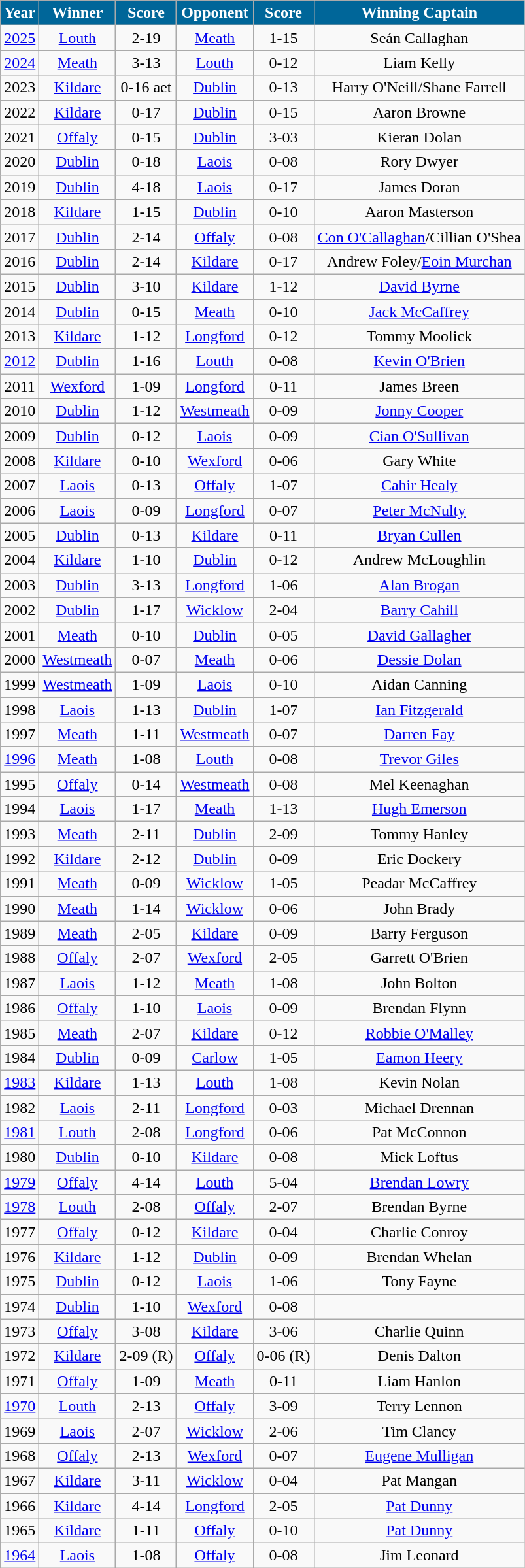<table class="wikitable" style="text-align:center;">
<tr>
<th style="background:#069; color:white;">Year</th>
<th style="background:#069; color:white;">Winner</th>
<th style="background:#069; color:white;">Score</th>
<th style="background:#069; color:white;">Opponent</th>
<th style="background:#069; color:white;">Score</th>
<th style="background:#069; color:white;">Winning Captain</th>
</tr>
<tr>
<td><a href='#'>2025</a></td>
<td><a href='#'>Louth</a></td>
<td>2-19</td>
<td><a href='#'>Meath</a></td>
<td>1-15</td>
<td>Seán Callaghan</td>
</tr>
<tr>
<td><a href='#'>2024</a></td>
<td><a href='#'>Meath</a></td>
<td>3-13</td>
<td><a href='#'>Louth</a></td>
<td>0-12</td>
<td>Liam Kelly</td>
</tr>
<tr>
<td>2023</td>
<td><a href='#'>Kildare</a></td>
<td>0-16 aet</td>
<td><a href='#'>Dublin</a></td>
<td>0-13</td>
<td>Harry O'Neill/Shane Farrell</td>
</tr>
<tr>
<td>2022</td>
<td><a href='#'>Kildare</a></td>
<td>0-17</td>
<td><a href='#'>Dublin</a></td>
<td>0-15</td>
<td>Aaron Browne</td>
</tr>
<tr>
<td>2021</td>
<td><a href='#'>Offaly</a></td>
<td>0-15</td>
<td><a href='#'>Dublin</a></td>
<td>3-03</td>
<td>Kieran Dolan</td>
</tr>
<tr>
<td>2020</td>
<td><a href='#'>Dublin</a></td>
<td>0-18</td>
<td><a href='#'>Laois</a></td>
<td>0-08</td>
<td>Rory Dwyer</td>
</tr>
<tr>
<td>2019</td>
<td><a href='#'>Dublin</a></td>
<td>4-18</td>
<td><a href='#'>Laois</a></td>
<td>0-17</td>
<td>James Doran</td>
</tr>
<tr>
<td>2018</td>
<td><a href='#'>Kildare</a></td>
<td>1-15</td>
<td><a href='#'>Dublin</a></td>
<td>0-10</td>
<td>Aaron Masterson</td>
</tr>
<tr>
<td>2017</td>
<td><a href='#'>Dublin</a></td>
<td>2-14</td>
<td><a href='#'>Offaly</a></td>
<td>0-08</td>
<td><a href='#'>Con O'Callaghan</a>/Cillian O'Shea</td>
</tr>
<tr>
<td>2016</td>
<td><a href='#'>Dublin</a></td>
<td>2-14</td>
<td><a href='#'>Kildare</a></td>
<td>0-17</td>
<td>Andrew Foley/<a href='#'>Eoin Murchan</a></td>
</tr>
<tr>
<td>2015</td>
<td><a href='#'>Dublin</a></td>
<td>3-10</td>
<td><a href='#'>Kildare</a></td>
<td>1-12</td>
<td><a href='#'>David Byrne</a></td>
</tr>
<tr>
<td>2014</td>
<td><a href='#'>Dublin</a></td>
<td>0-15</td>
<td><a href='#'>Meath</a></td>
<td>0-10</td>
<td><a href='#'>Jack McCaffrey</a></td>
</tr>
<tr>
<td>2013</td>
<td><a href='#'>Kildare</a></td>
<td>1-12</td>
<td><a href='#'>Longford</a></td>
<td>0-12</td>
<td>Tommy Moolick</td>
</tr>
<tr>
<td><a href='#'>2012</a></td>
<td><a href='#'>Dublin</a></td>
<td>1-16</td>
<td><a href='#'>Louth</a></td>
<td>0-08</td>
<td><a href='#'>Kevin O'Brien</a></td>
</tr>
<tr>
<td>2011 </td>
<td><a href='#'>Wexford</a></td>
<td>1-09</td>
<td><a href='#'>Longford</a></td>
<td>0-11</td>
<td>James Breen</td>
</tr>
<tr>
<td>2010</td>
<td><a href='#'>Dublin</a></td>
<td>1-12</td>
<td><a href='#'>Westmeath</a></td>
<td>0-09</td>
<td><a href='#'>Jonny Cooper</a></td>
</tr>
<tr>
<td>2009</td>
<td><a href='#'>Dublin</a></td>
<td>0-12</td>
<td><a href='#'>Laois</a></td>
<td>0-09</td>
<td><a href='#'>Cian O'Sullivan</a></td>
</tr>
<tr>
<td>2008</td>
<td><a href='#'>Kildare</a></td>
<td>0-10</td>
<td><a href='#'>Wexford</a></td>
<td>0-06</td>
<td>Gary White</td>
</tr>
<tr>
<td>2007</td>
<td><a href='#'>Laois</a></td>
<td>0-13</td>
<td><a href='#'>Offaly</a></td>
<td>1-07</td>
<td><a href='#'>Cahir Healy</a></td>
</tr>
<tr>
<td>2006</td>
<td><a href='#'>Laois</a></td>
<td>0-09</td>
<td><a href='#'>Longford</a></td>
<td>0-07</td>
<td><a href='#'>Peter McNulty</a></td>
</tr>
<tr>
<td>2005</td>
<td><a href='#'>Dublin</a></td>
<td>0-13</td>
<td><a href='#'>Kildare</a></td>
<td>0-11</td>
<td><a href='#'>Bryan Cullen</a></td>
</tr>
<tr>
<td>2004</td>
<td><a href='#'>Kildare</a></td>
<td>1-10</td>
<td><a href='#'>Dublin</a></td>
<td>0-12</td>
<td>Andrew McLoughlin</td>
</tr>
<tr>
<td>2003</td>
<td><a href='#'>Dublin</a></td>
<td>3-13</td>
<td><a href='#'>Longford</a></td>
<td>1-06</td>
<td><a href='#'>Alan Brogan</a></td>
</tr>
<tr>
<td>2002</td>
<td><a href='#'>Dublin</a></td>
<td>1-17</td>
<td><a href='#'>Wicklow</a></td>
<td>2-04</td>
<td><a href='#'>Barry Cahill</a></td>
</tr>
<tr>
<td>2001</td>
<td><a href='#'>Meath</a></td>
<td>0-10</td>
<td><a href='#'>Dublin</a></td>
<td>0-05</td>
<td><a href='#'>David Gallagher</a></td>
</tr>
<tr>
<td>2000</td>
<td><a href='#'>Westmeath</a></td>
<td>0-07</td>
<td><a href='#'>Meath</a></td>
<td>0-06</td>
<td><a href='#'>Dessie Dolan</a></td>
</tr>
<tr>
<td>1999</td>
<td><a href='#'>Westmeath</a></td>
<td>1-09</td>
<td><a href='#'>Laois</a></td>
<td>0-10</td>
<td>Aidan Canning</td>
</tr>
<tr>
<td>1998</td>
<td><a href='#'>Laois</a></td>
<td>1-13</td>
<td><a href='#'>Dublin</a></td>
<td>1-07</td>
<td><a href='#'>Ian Fitzgerald</a></td>
</tr>
<tr>
<td>1997</td>
<td><a href='#'>Meath</a></td>
<td>1-11</td>
<td><a href='#'>Westmeath</a></td>
<td>0-07</td>
<td><a href='#'>Darren Fay</a></td>
</tr>
<tr>
<td><a href='#'>1996</a></td>
<td><a href='#'>Meath</a></td>
<td>1-08</td>
<td><a href='#'>Louth</a></td>
<td>0-08</td>
<td><a href='#'>Trevor Giles</a></td>
</tr>
<tr>
<td>1995</td>
<td><a href='#'>Offaly</a></td>
<td>0-14</td>
<td><a href='#'>Westmeath</a></td>
<td>0-08</td>
<td>Mel Keenaghan</td>
</tr>
<tr>
<td>1994</td>
<td><a href='#'>Laois</a></td>
<td>1-17</td>
<td><a href='#'>Meath</a></td>
<td>1-13</td>
<td><a href='#'>Hugh Emerson</a></td>
</tr>
<tr>
<td>1993</td>
<td><a href='#'>Meath</a></td>
<td>2-11</td>
<td><a href='#'>Dublin</a></td>
<td>2-09</td>
<td>Tommy Hanley</td>
</tr>
<tr>
<td>1992</td>
<td><a href='#'>Kildare</a></td>
<td>2-12</td>
<td><a href='#'>Dublin</a></td>
<td>0-09</td>
<td>Eric Dockery</td>
</tr>
<tr>
<td>1991</td>
<td><a href='#'>Meath</a></td>
<td>0-09</td>
<td><a href='#'>Wicklow</a></td>
<td>1-05</td>
<td>Peadar McCaffrey</td>
</tr>
<tr>
<td>1990</td>
<td><a href='#'>Meath</a></td>
<td>1-14</td>
<td><a href='#'>Wicklow</a></td>
<td>0-06</td>
<td>John Brady</td>
</tr>
<tr>
<td>1989</td>
<td><a href='#'>Meath</a></td>
<td>2-05</td>
<td><a href='#'>Kildare</a></td>
<td>0-09</td>
<td>Barry Ferguson</td>
</tr>
<tr>
<td>1988</td>
<td><a href='#'>Offaly</a></td>
<td>2-07</td>
<td><a href='#'>Wexford</a></td>
<td>2-05</td>
<td>Garrett O'Brien</td>
</tr>
<tr>
<td>1987</td>
<td><a href='#'>Laois</a></td>
<td>1-12</td>
<td><a href='#'>Meath</a></td>
<td>1-08</td>
<td>John Bolton</td>
</tr>
<tr>
<td>1986</td>
<td><a href='#'>Offaly</a></td>
<td>1-10</td>
<td><a href='#'>Laois</a></td>
<td>0-09</td>
<td>Brendan Flynn</td>
</tr>
<tr>
<td>1985</td>
<td><a href='#'>Meath</a></td>
<td>2-07</td>
<td><a href='#'>Kildare</a></td>
<td>0-12</td>
<td><a href='#'>Robbie O'Malley</a></td>
</tr>
<tr>
<td>1984</td>
<td><a href='#'>Dublin</a></td>
<td>0-09</td>
<td><a href='#'>Carlow</a></td>
<td>1-05</td>
<td><a href='#'>Eamon Heery</a></td>
</tr>
<tr>
<td><a href='#'>1983</a></td>
<td><a href='#'>Kildare</a></td>
<td>1-13</td>
<td><a href='#'>Louth</a></td>
<td>1-08</td>
<td>Kevin Nolan</td>
</tr>
<tr>
<td>1982</td>
<td><a href='#'>Laois</a></td>
<td>2-11</td>
<td><a href='#'>Longford</a></td>
<td>0-03</td>
<td>Michael Drennan</td>
</tr>
<tr>
<td><a href='#'>1981</a></td>
<td><a href='#'>Louth</a></td>
<td>2-08</td>
<td><a href='#'>Longford</a></td>
<td>0-06</td>
<td>Pat McConnon</td>
</tr>
<tr>
<td>1980</td>
<td><a href='#'>Dublin</a></td>
<td>0-10</td>
<td><a href='#'>Kildare</a></td>
<td>0-08</td>
<td>Mick Loftus</td>
</tr>
<tr>
<td><a href='#'>1979</a></td>
<td><a href='#'>Offaly</a></td>
<td>4-14</td>
<td><a href='#'>Louth</a></td>
<td>5-04</td>
<td><a href='#'>Brendan Lowry</a></td>
</tr>
<tr>
<td><a href='#'>1978</a></td>
<td><a href='#'>Louth</a></td>
<td>2-08</td>
<td><a href='#'>Offaly</a></td>
<td>2-07</td>
<td>Brendan Byrne</td>
</tr>
<tr>
<td>1977</td>
<td><a href='#'>Offaly</a></td>
<td>0-12</td>
<td><a href='#'>Kildare</a></td>
<td>0-04</td>
<td>Charlie Conroy</td>
</tr>
<tr>
<td>1976</td>
<td><a href='#'>Kildare</a></td>
<td>1-12</td>
<td><a href='#'>Dublin</a></td>
<td>0-09</td>
<td>Brendan Whelan</td>
</tr>
<tr>
<td>1975</td>
<td><a href='#'>Dublin</a></td>
<td>0-12</td>
<td><a href='#'>Laois</a></td>
<td>1-06</td>
<td>Tony Fayne</td>
</tr>
<tr>
<td>1974</td>
<td><a href='#'>Dublin</a></td>
<td>1-10</td>
<td><a href='#'>Wexford</a></td>
<td>0-08</td>
<td></td>
</tr>
<tr>
<td>1973</td>
<td><a href='#'>Offaly</a></td>
<td>3-08</td>
<td><a href='#'>Kildare</a></td>
<td>3-06</td>
<td>Charlie Quinn</td>
</tr>
<tr>
<td>1972</td>
<td><a href='#'>Kildare</a></td>
<td>2-09 (R)</td>
<td><a href='#'>Offaly</a></td>
<td>0-06 (R)</td>
<td>Denis Dalton</td>
</tr>
<tr>
<td>1971</td>
<td><a href='#'>Offaly</a></td>
<td>1-09</td>
<td><a href='#'>Meath</a></td>
<td>0-11</td>
<td>Liam Hanlon</td>
</tr>
<tr>
<td><a href='#'>1970</a></td>
<td><a href='#'>Louth</a></td>
<td>2-13</td>
<td><a href='#'>Offaly</a></td>
<td>3-09</td>
<td>Terry Lennon</td>
</tr>
<tr>
<td>1969</td>
<td><a href='#'>Laois</a></td>
<td>2-07</td>
<td><a href='#'>Wicklow</a></td>
<td>2-06</td>
<td>Tim Clancy</td>
</tr>
<tr>
<td>1968</td>
<td><a href='#'>Offaly</a></td>
<td>2-13</td>
<td><a href='#'>Wexford</a></td>
<td>0-07</td>
<td><a href='#'>Eugene Mulligan</a></td>
</tr>
<tr>
<td>1967</td>
<td><a href='#'>Kildare</a></td>
<td>3-11</td>
<td><a href='#'>Wicklow</a></td>
<td>0-04</td>
<td>Pat Mangan</td>
</tr>
<tr>
<td>1966</td>
<td><a href='#'>Kildare</a></td>
<td>4-14</td>
<td><a href='#'>Longford</a></td>
<td>2-05</td>
<td><a href='#'>Pat Dunny</a></td>
</tr>
<tr>
<td>1965</td>
<td><a href='#'>Kildare</a></td>
<td>1-11</td>
<td><a href='#'>Offaly</a></td>
<td>0-10</td>
<td><a href='#'>Pat Dunny</a></td>
</tr>
<tr>
<td><a href='#'>1964</a></td>
<td><a href='#'>Laois</a></td>
<td>1-08</td>
<td><a href='#'>Offaly</a></td>
<td>0-08</td>
<td>Jim Leonard</td>
</tr>
</table>
